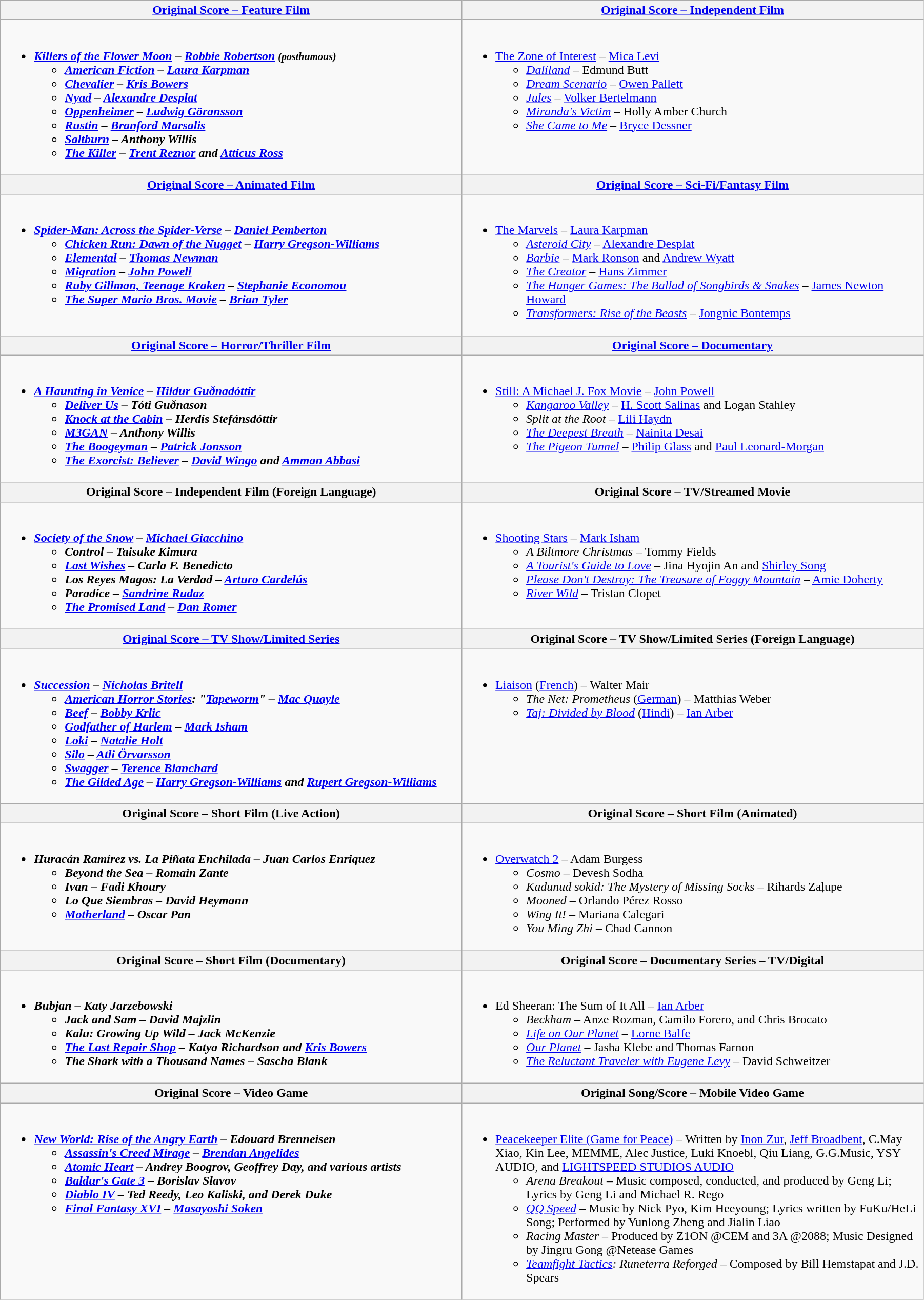<table class="wikitable" style="width:95%">
<tr>
<th width="50%"><a href='#'>Original Score – Feature Film</a></th>
<th width="50%"><a href='#'>Original Score – Independent Film</a></th>
</tr>
<tr>
<td valign="top"><br><ul><li><strong><em><a href='#'>Killers of the Flower Moon</a><em> – <a href='#'>Robbie Robertson</a><strong> <small>(posthumous)</small><ul><li></em><a href='#'>American Fiction</a><em> – <a href='#'>Laura Karpman</a></li><li></em><a href='#'>Chevalier</a><em> – <a href='#'>Kris Bowers</a></li><li></em><a href='#'>Nyad</a><em> – <a href='#'>Alexandre Desplat</a></li><li></em><a href='#'>Oppenheimer</a><em> – <a href='#'>Ludwig Göransson</a></li><li></em><a href='#'>Rustin</a><em> – <a href='#'>Branford Marsalis</a></li><li></em><a href='#'>Saltburn</a><em> – Anthony Willis</li><li></em><a href='#'>The Killer</a><em> – <a href='#'>Trent Reznor</a> and <a href='#'>Atticus Ross</a></li></ul></li></ul></td>
<td valign="top"><br><ul><li></em></strong><a href='#'>The Zone of Interest</a></em> – <a href='#'>Mica Levi</a></strong><ul><li><em><a href='#'>Dalíland</a></em> – Edmund Butt</li><li><em><a href='#'>Dream Scenario</a></em> – <a href='#'>Owen Pallett</a></li><li><em><a href='#'>Jules</a></em> – <a href='#'>Volker Bertelmann</a></li><li><em><a href='#'>Miranda's Victim</a></em> – Holly Amber Church</li><li><em><a href='#'>She Came to Me</a></em> – <a href='#'>Bryce Dessner</a></li></ul></li></ul></td>
</tr>
<tr>
<th width="50%"><a href='#'>Original Score – Animated Film</a></th>
<th width="50%"><a href='#'>Original Score – Sci-Fi/Fantasy Film</a></th>
</tr>
<tr>
<td valign="top"><br><ul><li><strong><em><a href='#'>Spider-Man: Across the Spider-Verse</a><em> – <a href='#'>Daniel Pemberton</a><strong><ul><li></em><a href='#'>Chicken Run: Dawn of the Nugget</a><em> – <a href='#'>Harry Gregson-Williams</a></li><li></em><a href='#'>Elemental</a><em> – <a href='#'>Thomas Newman</a></li><li></em><a href='#'>Migration</a><em> – <a href='#'>John Powell</a></li><li></em><a href='#'>Ruby Gillman, Teenage Kraken</a><em> – <a href='#'>Stephanie Economou</a></li><li></em><a href='#'>The Super Mario Bros. Movie</a><em> – <a href='#'>Brian Tyler</a></li></ul></li></ul></td>
<td valign="top"><br><ul><li></em></strong><a href='#'>The Marvels</a></em> – <a href='#'>Laura Karpman</a></strong><ul><li><em><a href='#'>Asteroid City</a></em> – <a href='#'>Alexandre Desplat</a></li><li><em><a href='#'>Barbie</a></em> – <a href='#'>Mark Ronson</a> and <a href='#'>Andrew Wyatt</a></li><li><em><a href='#'>The Creator</a></em> – <a href='#'>Hans Zimmer</a></li><li><em><a href='#'>The Hunger Games: The Ballad of Songbirds & Snakes</a></em> – <a href='#'>James Newton Howard</a></li><li><em><a href='#'>Transformers: Rise of the Beasts</a></em> – <a href='#'>Jongnic Bontemps</a></li></ul></li></ul></td>
</tr>
<tr>
<th width="50%"><a href='#'>Original Score – Horror/Thriller Film</a></th>
<th width="50%"><a href='#'>Original Score – Documentary</a></th>
</tr>
<tr>
<td valign="top"><br><ul><li><strong><em><a href='#'>A Haunting in Venice</a><em> – <a href='#'>Hildur Guðnadóttir</a><strong><ul><li></em><a href='#'>Deliver Us</a><em> – Tóti Guðnason</li><li></em><a href='#'>Knock at the Cabin</a><em> – Herdís Stefánsdóttir</li><li></em><a href='#'>M3GAN</a><em> – Anthony Willis</li><li></em><a href='#'>The Boogeyman</a><em> – <a href='#'>Patrick Jonsson</a></li><li></em><a href='#'>The Exorcist: Believer</a><em> – <a href='#'>David Wingo</a> and <a href='#'>Amman Abbasi</a></li></ul></li></ul></td>
<td valign="top"><br><ul><li></em></strong><a href='#'>Still: A Michael J. Fox Movie</a></em> – <a href='#'>John Powell</a></strong><ul><li><em><a href='#'>Kangaroo Valley</a></em> – <a href='#'>H. Scott Salinas</a> and Logan Stahley</li><li><em>Split at the Root</em> – <a href='#'>Lili Haydn</a></li><li><em><a href='#'>The Deepest Breath</a></em> – <a href='#'>Nainita Desai</a></li><li><em><a href='#'>The Pigeon Tunnel</a></em> – <a href='#'>Philip Glass</a> and <a href='#'>Paul Leonard-Morgan</a></li></ul></li></ul></td>
</tr>
<tr>
<th width="50%">Original Score – Independent Film (Foreign Language)</th>
<th width="50%">Original Score – TV/Streamed Movie</th>
</tr>
<tr>
<td valign="top"><br><ul><li><strong><em><a href='#'>Society of the Snow</a><em> – <a href='#'>Michael Giacchino</a><strong><ul><li></em>Control<em> – Taisuke Kimura</li><li></em><a href='#'>Last Wishes</a><em> – Carla F. Benedicto</li><li></em>Los Reyes Magos: La Verdad<em> – <a href='#'>Arturo Cardelús</a></li><li></em>Paradice<em> – <a href='#'>Sandrine Rudaz</a></li><li></em><a href='#'>The Promised Land</a><em> – <a href='#'>Dan Romer</a></li></ul></li></ul></td>
<td valign="top"><br><ul><li></em></strong><a href='#'>Shooting Stars</a></em> – <a href='#'>Mark Isham</a></strong><ul><li><em>A Biltmore Christmas</em> – Tommy Fields</li><li><em><a href='#'>A Tourist's Guide to Love</a></em> – Jina Hyojin An and <a href='#'>Shirley Song</a></li><li><em><a href='#'>Please Don't Destroy: The Treasure of Foggy Mountain</a></em> – <a href='#'>Amie Doherty</a></li><li><em><a href='#'>River Wild</a></em> – Tristan Clopet</li></ul></li></ul></td>
</tr>
<tr>
<th width="50%"><a href='#'>Original Score – TV Show/Limited Series</a></th>
<th width="50%">Original Score – TV Show/Limited Series (Foreign Language)</th>
</tr>
<tr>
<td valign="top"><br><ul><li><strong><em><a href='#'>Succession</a><em> – <a href='#'>Nicholas Britell</a><strong><ul><li></em><a href='#'>American Horror Stories</a><em>: "<a href='#'>Tapeworm</a>" – <a href='#'>Mac Quayle</a></li><li></em><a href='#'>Beef</a><em> – <a href='#'>Bobby Krlic</a></li><li></em><a href='#'>Godfather of Harlem</a><em> – <a href='#'>Mark Isham</a></li><li></em><a href='#'>Loki</a><em> – <a href='#'>Natalie Holt</a></li><li></em><a href='#'>Silo</a><em> – <a href='#'>Atli Örvarsson</a></li><li></em><a href='#'>Swagger</a><em> – <a href='#'>Terence Blanchard</a></li><li></em><a href='#'>The Gilded Age</a><em> – <a href='#'>Harry Gregson-Williams</a> and <a href='#'>Rupert Gregson-Williams</a></li></ul></li></ul></td>
<td valign="top"><br><ul><li></em></strong><a href='#'>Liaison</a></em> (<a href='#'>French</a>) – Walter Mair</strong><ul><li><em>The Net: Prometheus</em> (<a href='#'>German</a>) – Matthias Weber</li><li><em><a href='#'>Taj: Divided by Blood</a></em> (<a href='#'>Hindi</a>) – <a href='#'>Ian Arber</a></li></ul></li></ul></td>
</tr>
<tr>
<th width="50%">Original Score – Short Film (Live Action)</th>
<th width="50%">Original Score – Short Film (Animated)</th>
</tr>
<tr>
<td valign="top"><br><ul><li><strong><em>Huracán Ramírez vs. La Piñata Enchilada<em> – Juan Carlos Enriquez<strong><ul><li></em>Beyond the Sea<em> – Romain Zante</li><li></em>Ivan<em> – Fadi Khoury</li><li></em>Lo Que Siembras<em> – David Heymann</li><li></em><a href='#'>Motherland</a><em> – Oscar Pan</li></ul></li></ul></td>
<td valign="top"><br><ul><li></em></strong><a href='#'>Overwatch 2</a></em> – Adam Burgess</strong><ul><li><em>Cosmo</em> – Devesh Sodha</li><li><em>Kadunud sokid: The Mystery of Missing Socks</em> – Rihards Zaļupe</li><li><em>Mooned</em> – Orlando Pérez Rosso</li><li><em>Wing It!</em> – Mariana Calegari</li><li><em>You Ming Zhi</em> – Chad Cannon</li></ul></li></ul></td>
</tr>
<tr>
<th width="50%">Original Score – Short Film (Documentary)</th>
<th width="50%">Original Score – Documentary Series – TV/Digital</th>
</tr>
<tr>
<td valign="top"><br><ul><li><strong><em>Bubjan<em> – Katy Jarzebowski<strong><ul><li></em>Jack and Sam<em> – David Majzlin</li><li></em>Kalu: Growing Up Wild<em> – Jack McKenzie</li><li></em><a href='#'>The Last Repair Shop</a><em> – Katya Richardson and <a href='#'>Kris Bowers</a></li><li></em>The Shark with a Thousand Names<em> – Sascha Blank</li></ul></li></ul></td>
<td valign="top"><br><ul><li></em></strong>Ed Sheeran: The Sum of It All</em> – <a href='#'>Ian Arber</a></strong><ul><li><em>Beckham</em> – Anze Rozman, Camilo Forero, and Chris Brocato</li><li><em><a href='#'>Life on Our Planet</a></em> – <a href='#'>Lorne Balfe</a></li><li><em><a href='#'>Our Planet</a></em> – Jasha Klebe and Thomas Farnon</li><li><em><a href='#'>The Reluctant Traveler with Eugene Levy</a></em> – David Schweitzer</li></ul></li></ul></td>
</tr>
<tr>
<th width="50%">Original Score – Video Game</th>
<th width="50%">Original Song/Score – Mobile Video Game</th>
</tr>
<tr>
<td valign="top"><br><ul><li><strong><em><a href='#'>New World: Rise of the Angry Earth</a><em> – Edouard Brenneisen<strong><ul><li></em><a href='#'>Assassin's Creed Mirage</a><em> – <a href='#'>Brendan Angelides</a></li><li></em><a href='#'>Atomic Heart</a><em> – Andrey Boogrov, Geoffrey Day, and various artists</li><li></em><a href='#'>Baldur's Gate 3</a><em> – Borislav Slavov</li><li></em><a href='#'>Diablo IV</a><em> – Ted Reedy, Leo Kaliski, and Derek Duke</li><li></em><a href='#'>Final Fantasy XVI</a><em> – <a href='#'>Masayoshi Soken</a></li></ul></li></ul></td>
<td valign="top"><br><ul><li></em></strong><a href='#'>Peacekeeper Elite (Game for Peace)</a></em> – Written by <a href='#'>Inon Zur</a>, <a href='#'>Jeff Broadbent</a>, C.May Xiao, Kin Lee, MEMME, Alec Justice, Luki Knoebl, Qiu Liang, G.G.Music, YSY AUDIO, and <a href='#'>LIGHTSPEED STUDIOS AUDIO</a></strong><ul><li><em>Arena Breakout</em> – Music composed, conducted, and produced by Geng Li; Lyrics by Geng Li and Michael R. Rego</li><li><em><a href='#'>QQ Speed</a></em> – Music by Nick Pyo, Kim Heeyoung; Lyrics written by FuKu/HeLi Song; Performed by Yunlong Zheng and Jialin Liao</li><li><em>Racing Master</em> – Produced by Z1ON @CEM and 3A @2088; Music Designed by Jingru Gong @Netease Games</li><li><em><a href='#'>Teamfight Tactics</a>: Runeterra Reforged</em> – Composed by Bill Hemstapat and J.D. Spears</li></ul></li></ul></td>
</tr>
</table>
